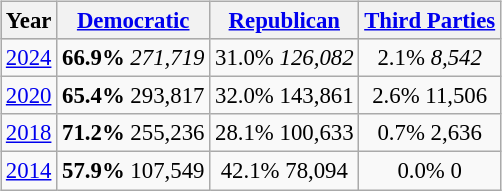<table class="wikitable"  style="float:right; margin:1em; font-size:95%;">
<tr style="background:lightgrey;">
<th>Year</th>
<th><a href='#'>Democratic</a></th>
<th><a href='#'>Republican</a></th>
<th><a href='#'>Third Parties</a></th>
</tr>
<tr>
<td align="center" ><a href='#'>2024</a></td>
<td align="center" ><strong>66.9%</strong> <em>271,719</em></td>
<td align="center" >31.0% <em>126,082</em></td>
<td align="center" >2.1% <em>8,542</td>
</tr>
<tr>
<td align="center" ><a href='#'>2020</a></td>
<td align="center" ><strong>65.4%</strong> </em>293,817<em></td>
<td align="center" >32.0% </em>143,861<em></td>
<td align="center" >2.6% </em>11,506<em></td>
</tr>
<tr>
<td align="center" ><a href='#'>2018</a></td>
<td align="center" ><strong>71.2%</strong> </em>255,236<em></td>
<td align="center" >28.1% </em>100,633<em></td>
<td align="center" >0.7% </em>2,636<em></td>
</tr>
<tr>
<td align="center" ><a href='#'>2014</a></td>
<td align="center" ><strong>57.9%</strong> </em>107,549<em></td>
<td align="center" >42.1% </em>78,094<em></td>
<td align="center" >0.0% </em>0<em></td>
</tr>
</table>
